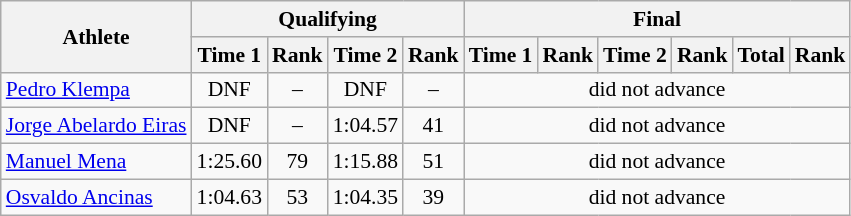<table class="wikitable" style="font-size:90%">
<tr>
<th rowspan="2">Athlete</th>
<th colspan="4">Qualifying</th>
<th colspan="6">Final</th>
</tr>
<tr>
<th>Time 1</th>
<th>Rank</th>
<th>Time 2</th>
<th>Rank</th>
<th>Time 1</th>
<th>Rank</th>
<th>Time 2</th>
<th>Rank</th>
<th>Total</th>
<th>Rank</th>
</tr>
<tr>
<td><a href='#'>Pedro Klempa</a></td>
<td align="center">DNF</td>
<td align="center">–</td>
<td align="center">DNF</td>
<td align="center">–</td>
<td align="center" colspan="6">did not advance</td>
</tr>
<tr>
<td><a href='#'>Jorge Abelardo Eiras</a></td>
<td align="center">DNF</td>
<td align="center">–</td>
<td align="center">1:04.57</td>
<td align="center">41</td>
<td align="center" colspan="6">did not advance</td>
</tr>
<tr>
<td><a href='#'>Manuel Mena</a></td>
<td align="center">1:25.60</td>
<td align="center">79</td>
<td align="center">1:15.88</td>
<td align="center">51</td>
<td align="center" colspan="6">did not advance</td>
</tr>
<tr>
<td><a href='#'>Osvaldo Ancinas</a></td>
<td align="center">1:04.63</td>
<td align="center">53</td>
<td align="center">1:04.35</td>
<td align="center">39</td>
<td align="center" colspan="6">did not advance</td>
</tr>
</table>
